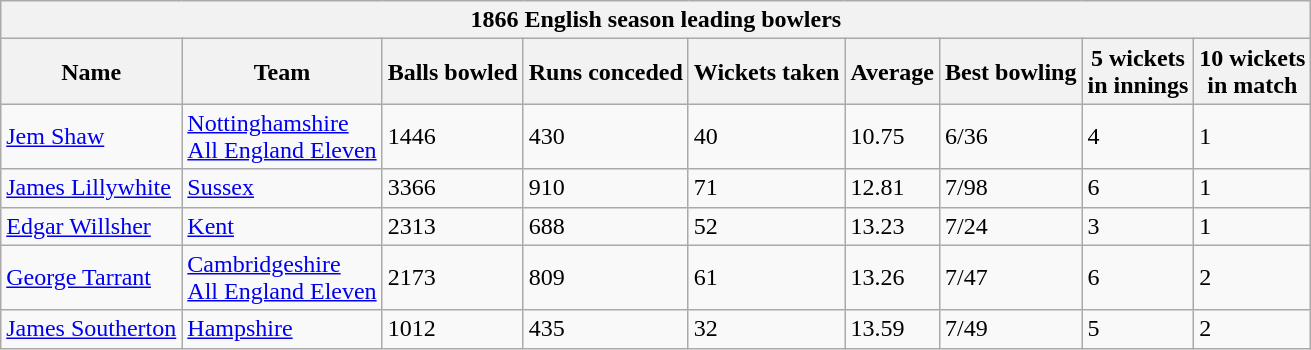<table class="wikitable">
<tr>
<th bgcolor="#efefef" colspan="9">1866 English season leading bowlers</th>
</tr>
<tr bgcolor="#efefef">
<th>Name</th>
<th>Team</th>
<th>Balls bowled</th>
<th>Runs conceded</th>
<th>Wickets taken</th>
<th>Average</th>
<th>Best bowling</th>
<th>5 wickets<br>in innings</th>
<th>10 wickets<br>in match</th>
</tr>
<tr>
<td><a href='#'>Jem Shaw</a></td>
<td><a href='#'>Nottinghamshire</a><br><a href='#'>All England Eleven</a></td>
<td>1446</td>
<td>430</td>
<td>40</td>
<td>10.75</td>
<td>6/36</td>
<td>4</td>
<td>1</td>
</tr>
<tr>
<td><a href='#'>James Lillywhite</a></td>
<td><a href='#'>Sussex</a></td>
<td>3366</td>
<td>910</td>
<td>71</td>
<td>12.81</td>
<td>7/98</td>
<td>6</td>
<td>1</td>
</tr>
<tr>
<td><a href='#'>Edgar Willsher</a></td>
<td><a href='#'>Kent</a></td>
<td>2313</td>
<td>688</td>
<td>52</td>
<td>13.23</td>
<td>7/24</td>
<td>3</td>
<td>1</td>
</tr>
<tr>
<td><a href='#'>George Tarrant</a></td>
<td><a href='#'>Cambridgeshire</a><br><a href='#'>All England Eleven</a></td>
<td>2173</td>
<td>809</td>
<td>61</td>
<td>13.26</td>
<td>7/47</td>
<td>6</td>
<td>2</td>
</tr>
<tr>
<td><a href='#'>James Southerton</a></td>
<td><a href='#'>Hampshire</a></td>
<td>1012</td>
<td>435</td>
<td>32</td>
<td>13.59</td>
<td>7/49</td>
<td>5</td>
<td>2</td>
</tr>
</table>
